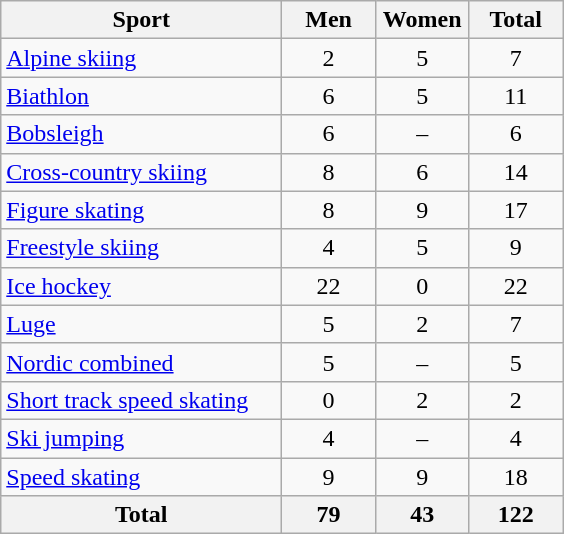<table class="wikitable sortable" style="text-align:center;">
<tr>
<th width=180>Sport</th>
<th width=55>Men</th>
<th width=55>Women</th>
<th width=55>Total</th>
</tr>
<tr>
<td align=left><a href='#'>Alpine skiing</a></td>
<td>2</td>
<td>5</td>
<td>7</td>
</tr>
<tr>
<td align=left><a href='#'>Biathlon</a></td>
<td>6</td>
<td>5</td>
<td>11</td>
</tr>
<tr>
<td align=left><a href='#'>Bobsleigh</a></td>
<td>6</td>
<td>–</td>
<td>6</td>
</tr>
<tr>
<td align=left><a href='#'>Cross-country skiing</a></td>
<td>8</td>
<td>6</td>
<td>14</td>
</tr>
<tr>
<td align=left><a href='#'>Figure skating</a></td>
<td>8</td>
<td>9</td>
<td>17</td>
</tr>
<tr>
<td align=left><a href='#'>Freestyle skiing</a></td>
<td>4</td>
<td>5</td>
<td>9</td>
</tr>
<tr>
<td align=left><a href='#'>Ice hockey</a></td>
<td>22</td>
<td>0</td>
<td>22</td>
</tr>
<tr>
<td align=left><a href='#'>Luge</a></td>
<td>5</td>
<td>2</td>
<td>7</td>
</tr>
<tr>
<td align=left><a href='#'>Nordic combined</a></td>
<td>5</td>
<td>–</td>
<td>5</td>
</tr>
<tr>
<td align=left><a href='#'>Short track speed skating</a></td>
<td>0</td>
<td>2</td>
<td>2</td>
</tr>
<tr>
<td align=left><a href='#'>Ski jumping</a></td>
<td>4</td>
<td>–</td>
<td>4</td>
</tr>
<tr>
<td align=left><a href='#'>Speed skating</a></td>
<td>9</td>
<td>9</td>
<td>18</td>
</tr>
<tr>
<th>Total</th>
<th>79</th>
<th>43</th>
<th>122</th>
</tr>
</table>
